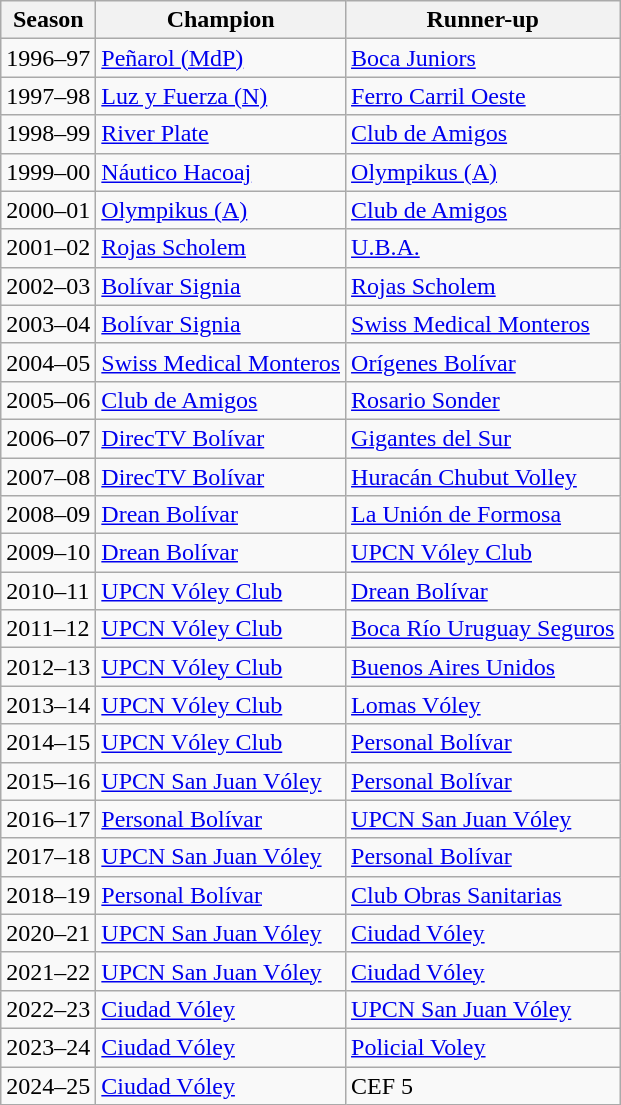<table class="wikitable sortable">
<tr>
<th>Season</th>
<th>Champion</th>
<th>Runner-up</th>
</tr>
<tr>
<td>1996–97</td>
<td><a href='#'>Peñarol (MdP)</a></td>
<td><a href='#'>Boca Juniors</a></td>
</tr>
<tr>
<td>1997–98</td>
<td><a href='#'>Luz y Fuerza (N)</a></td>
<td><a href='#'>Ferro Carril Oeste</a></td>
</tr>
<tr>
<td>1998–99</td>
<td><a href='#'>River Plate</a></td>
<td><a href='#'>Club de Amigos</a></td>
</tr>
<tr>
<td>1999–00</td>
<td><a href='#'>Náutico Hacoaj</a></td>
<td><a href='#'>Olympikus (A)</a></td>
</tr>
<tr>
<td>2000–01</td>
<td><a href='#'>Olympikus (A)</a></td>
<td><a href='#'>Club de Amigos</a></td>
</tr>
<tr>
<td>2001–02</td>
<td><a href='#'>Rojas Scholem</a></td>
<td><a href='#'>U.B.A.</a></td>
</tr>
<tr>
<td>2002–03</td>
<td><a href='#'>Bolívar Signia</a></td>
<td><a href='#'>Rojas Scholem</a></td>
</tr>
<tr>
<td>2003–04</td>
<td><a href='#'>Bolívar Signia</a></td>
<td><a href='#'>Swiss Medical Monteros</a></td>
</tr>
<tr>
<td>2004–05</td>
<td><a href='#'>Swiss Medical Monteros</a></td>
<td><a href='#'>Orígenes Bolívar</a></td>
</tr>
<tr>
<td>2005–06</td>
<td><a href='#'>Club de Amigos</a></td>
<td><a href='#'>Rosario Sonder</a></td>
</tr>
<tr>
<td>2006–07</td>
<td><a href='#'>DirecTV Bolívar</a></td>
<td><a href='#'>Gigantes del Sur</a></td>
</tr>
<tr>
<td>2007–08</td>
<td><a href='#'>DirecTV Bolívar</a></td>
<td><a href='#'>Huracán Chubut Volley</a></td>
</tr>
<tr>
<td>2008–09</td>
<td><a href='#'>Drean Bolívar</a></td>
<td><a href='#'>La Unión de Formosa</a></td>
</tr>
<tr>
<td>2009–10</td>
<td><a href='#'>Drean Bolívar</a></td>
<td><a href='#'>UPCN Vóley Club</a></td>
</tr>
<tr>
<td>2010–11</td>
<td><a href='#'>UPCN Vóley Club</a></td>
<td><a href='#'>Drean Bolívar</a></td>
</tr>
<tr>
<td>2011–12</td>
<td><a href='#'>UPCN Vóley Club</a></td>
<td><a href='#'>Boca Río Uruguay Seguros</a></td>
</tr>
<tr>
<td>2012–13</td>
<td><a href='#'>UPCN Vóley Club</a></td>
<td><a href='#'>Buenos Aires Unidos</a></td>
</tr>
<tr>
<td>2013–14</td>
<td><a href='#'>UPCN Vóley Club</a></td>
<td><a href='#'>Lomas Vóley</a></td>
</tr>
<tr>
<td>2014–15</td>
<td><a href='#'>UPCN Vóley Club</a></td>
<td><a href='#'>Personal Bolívar</a></td>
</tr>
<tr>
<td>2015–16</td>
<td><a href='#'>UPCN San Juan Vóley</a></td>
<td><a href='#'>Personal Bolívar</a></td>
</tr>
<tr>
<td>2016–17</td>
<td><a href='#'>Personal Bolívar</a></td>
<td><a href='#'>UPCN San Juan Vóley</a></td>
</tr>
<tr>
<td>2017–18</td>
<td><a href='#'>UPCN San Juan Vóley</a></td>
<td><a href='#'>Personal Bolívar</a></td>
</tr>
<tr>
<td>2018–19</td>
<td><a href='#'>Personal Bolívar</a></td>
<td><a href='#'>Club Obras Sanitarias</a></td>
</tr>
<tr>
<td>2020–21</td>
<td><a href='#'>UPCN San Juan Vóley</a></td>
<td><a href='#'>Ciudad Vóley</a></td>
</tr>
<tr>
<td>2021–22</td>
<td><a href='#'>UPCN San Juan Vóley</a></td>
<td><a href='#'>Ciudad Vóley</a></td>
</tr>
<tr>
<td>2022–23</td>
<td><a href='#'>Ciudad Vóley</a></td>
<td><a href='#'>UPCN San Juan Vóley</a></td>
</tr>
<tr>
<td>2023–24</td>
<td><a href='#'>Ciudad Vóley</a></td>
<td><a href='#'>Policial Voley</a></td>
</tr>
<tr>
<td>2024–25</td>
<td><a href='#'>Ciudad Vóley</a></td>
<td>CEF 5</td>
</tr>
</table>
